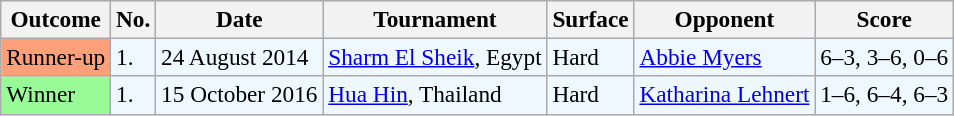<table class="sortable wikitable" style=font-size:97%>
<tr>
<th>Outcome</th>
<th>No.</th>
<th>Date</th>
<th>Tournament</th>
<th>Surface</th>
<th>Opponent</th>
<th class="unsortable">Score</th>
</tr>
<tr style="background:#f0f8ff;">
<td style="background:#ffa07a;">Runner-up</td>
<td>1.</td>
<td>24 August 2014</td>
<td><a href='#'>Sharm El Sheik</a>, Egypt</td>
<td>Hard</td>
<td> <a href='#'>Abbie Myers</a></td>
<td>6–3, 3–6, 0–6</td>
</tr>
<tr style="background:#f0f8ff;">
<td style="background:#98fb98;">Winner</td>
<td>1.</td>
<td>15 October 2016</td>
<td><a href='#'>Hua Hin</a>, Thailand</td>
<td>Hard</td>
<td> <a href='#'>Katharina Lehnert</a></td>
<td>1–6, 6–4, 6–3</td>
</tr>
</table>
